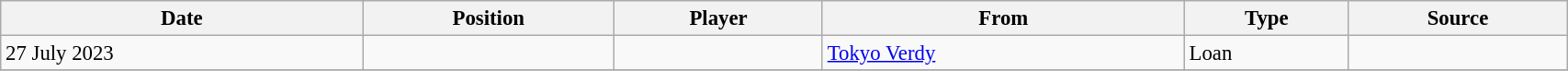<table class="wikitable sortable" style="width:90%; text-align:center; font-size:95%; text-align:left;">
<tr>
<th>Date</th>
<th>Position</th>
<th>Player</th>
<th>From</th>
<th>Type</th>
<th>Source</th>
</tr>
<tr>
<td>27 July 2023</td>
<td></td>
<td></td>
<td> <a href='#'>Tokyo Verdy</a></td>
<td>Loan</td>
<td></td>
</tr>
<tr>
</tr>
</table>
